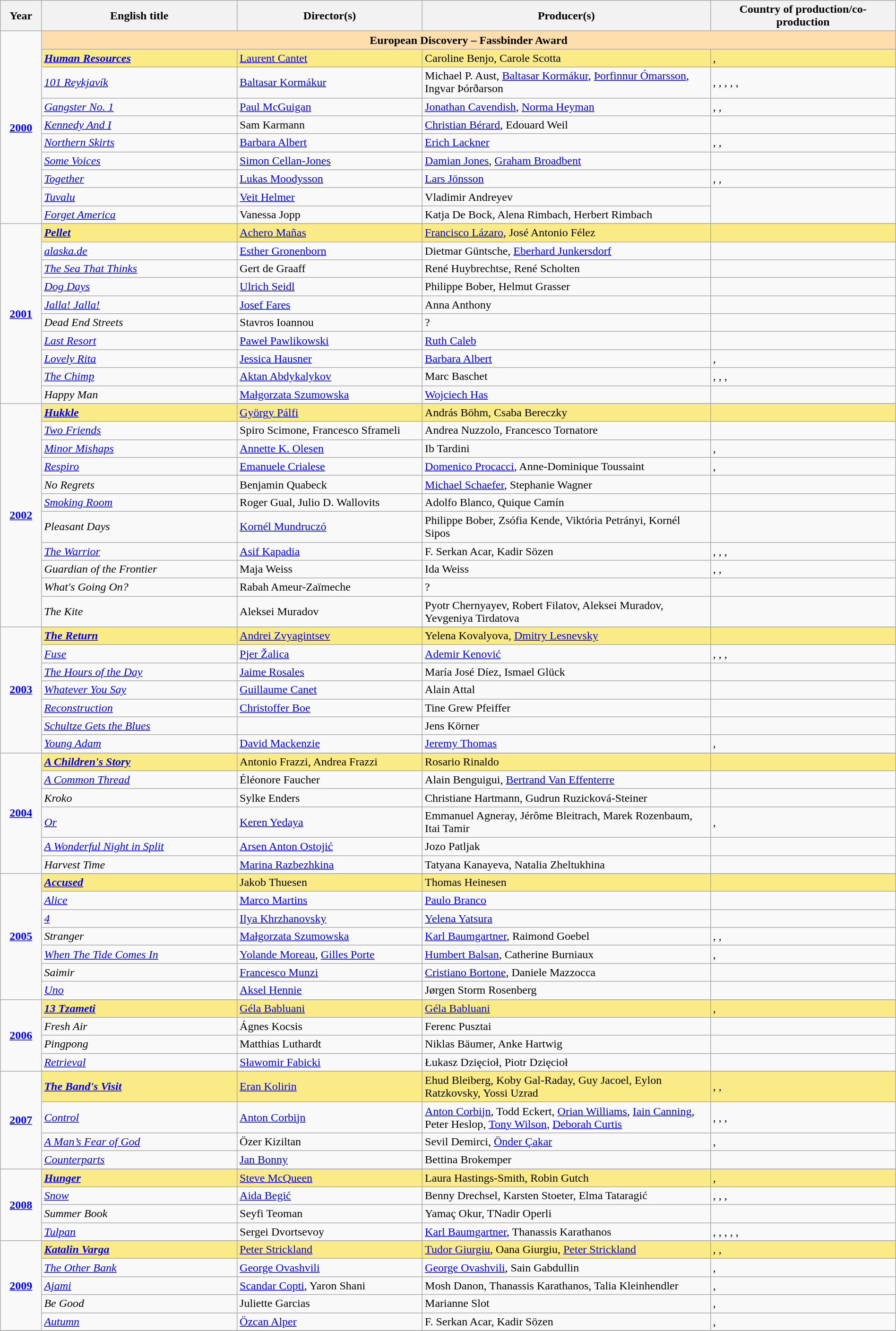<table class="wikitable" width="100%" cellpadding="5">
<tr>
<th width="4%">Year</th>
<th width="19%">English title</th>
<th width="18%">Director(s)</th>
<th width="28%">Producer(s)</th>
<th width="18%">Country of production/co-production</th>
</tr>
<tr>
<td rowspan=10 align="center"><strong><a href='#'>2000</a></strong><br></td>
<td colspan="7" style="background:#ffdead;" align="center"><strong>European Discovery – Fassbinder Award</strong></td>
</tr>
<tr style="background:#FAEB86">
<td><strong><em><a href='#'>Human Resources</a></em></strong></td>
<td><a href='#'>Laurent Cantet</a></td>
<td>Caroline Benjo, Carole Scotta</td>
<td>, </td>
</tr>
<tr>
<td><em><a href='#'>101 Reykjavík</a></em></td>
<td><a href='#'>Baltasar Kormákur</a></td>
<td>Michael P. Aust, <a href='#'>Baltasar Kormákur</a>, <a href='#'>Þorfinnur Ómarsson</a>, Ingvar Þórðarson</td>
<td>, , , , , </td>
</tr>
<tr>
<td><em><a href='#'>Gangster No. 1</a></em></td>
<td><a href='#'>Paul McGuigan</a></td>
<td><a href='#'>Jonathan Cavendish</a>, <a href='#'>Norma Heyman</a></td>
<td>, , </td>
</tr>
<tr>
<td><em><a href='#'>Kennedy And I</a></em></td>
<td>Sam Karmann</td>
<td><a href='#'>Christian Bérard</a>, Edouard Weil</td>
<td></td>
</tr>
<tr>
<td><em><a href='#'>Northern Skirts</a></em></td>
<td><a href='#'>Barbara Albert</a></td>
<td><a href='#'>Erich Lackner</a></td>
<td>, , </td>
</tr>
<tr>
<td><em><a href='#'>Some Voices</a></em></td>
<td><a href='#'>Simon Cellan-Jones</a></td>
<td><a href='#'>Damian Jones</a>, <a href='#'>Graham Broadbent</a></td>
<td></td>
</tr>
<tr>
<td><em><a href='#'>Together</a></em></td>
<td><a href='#'>Lukas Moodysson</a></td>
<td><a href='#'>Lars Jönsson</a></td>
<td>, , </td>
</tr>
<tr>
<td><em><a href='#'>Tuvalu</a></em></td>
<td><a href='#'>Veit Helmer</a></td>
<td>Vladimir Andreyev</td>
<td rowspan="2"></td>
</tr>
<tr>
<td><em><a href='#'>Forget America</a></em></td>
<td>Vanessa Jopp</td>
<td>Katja De Bock, Alena Rimbach, Herbert Rimbach</td>
</tr>
<tr>
<td rowspan=11 align="center"><strong><a href='#'>2001</a></strong><br></td>
</tr>
<tr style="background:#FAEB86">
<td><strong><em><a href='#'>Pellet</a></em></strong></td>
<td><a href='#'>Achero Mañas</a></td>
<td><a href='#'>Francisco Lázaro</a>, José Antonio Félez</td>
<td></td>
</tr>
<tr>
<td><em><a href='#'>alaska.de</a></em></td>
<td><a href='#'>Esther Gronenborn</a></td>
<td>Dietmar Güntsche, <a href='#'>Eberhard Junkersdorf</a></td>
<td></td>
</tr>
<tr>
<td><em><a href='#'>The Sea That Thinks</a></em></td>
<td>Gert de Graaff</td>
<td>René Huybrechtse, René Scholten</td>
<td></td>
</tr>
<tr>
<td><em><a href='#'>Dog Days</a></em></td>
<td><a href='#'>Ulrich Seidl</a></td>
<td>Philippe Bober, Helmut Grasser</td>
<td></td>
</tr>
<tr>
<td><em><a href='#'>Jalla! Jalla!</a></em></td>
<td><a href='#'>Josef Fares</a></td>
<td>Anna Anthony</td>
<td></td>
</tr>
<tr>
<td><em>Dead End Streets</em></td>
<td>Stavros Ioannou</td>
<td>?</td>
<td></td>
</tr>
<tr>
<td><em><a href='#'>Last Resort</a></em></td>
<td><a href='#'>Paweł Pawlikowski</a></td>
<td><a href='#'>Ruth Caleb</a></td>
<td></td>
</tr>
<tr>
<td><em><a href='#'>Lovely Rita</a></em></td>
<td><a href='#'>Jessica Hausner</a></td>
<td><a href='#'>Barbara Albert</a></td>
<td>, </td>
</tr>
<tr>
<td><em><a href='#'>The Chimp</a></em></td>
<td><a href='#'>Aktan Abdykalykov</a></td>
<td>Marc Baschet</td>
<td>, , , </td>
</tr>
<tr>
<td><em>Happy Man</em></td>
<td><a href='#'>Małgorzata Szumowska</a></td>
<td><a href='#'>Wojciech Has</a></td>
<td></td>
</tr>
<tr>
<td rowspan=12 align="center"><strong><a href='#'>2002</a></strong><br></td>
</tr>
<tr style="background:#FAEB86">
<td><strong><em><a href='#'>Hukkle</a></em></strong></td>
<td><a href='#'>György Pálfi</a></td>
<td>András Böhm, Csaba Bereczky</td>
<td></td>
</tr>
<tr>
<td><em><a href='#'>Two Friends</a></em></td>
<td>Spiro Scimone, Francesco Sframeli</td>
<td>Andrea Nuzzolo, Francesco Tornatore</td>
<td></td>
</tr>
<tr>
<td><em><a href='#'>Minor Mishaps</a></em></td>
<td><a href='#'>Annette K. Olesen</a></td>
<td>Ib Tardini</td>
<td>, </td>
</tr>
<tr>
<td><em><a href='#'>Respiro</a></em></td>
<td><a href='#'>Emanuele Crialese</a></td>
<td><a href='#'>Domenico Procacci</a>, Anne-Dominique Toussaint</td>
<td>, </td>
</tr>
<tr>
<td><em>No Regrets</em></td>
<td>Benjamin Quabeck</td>
<td><a href='#'>Michael Schaefer</a>, Stephanie Wagner</td>
<td></td>
</tr>
<tr>
<td><em><a href='#'>Smoking Room</a></em></td>
<td>Roger Gual, Julio D. Wallovits</td>
<td>Adolfo Blanco, Quique Camín</td>
<td></td>
</tr>
<tr>
<td><em>Pleasant Days</em></td>
<td><a href='#'>Kornél Mundruczó</a></td>
<td>Philippe Bober, Zsófia Kende, Viktória Petrányi, Kornél Sipos</td>
<td></td>
</tr>
<tr>
<td><em><a href='#'>The Warrior</a></em></td>
<td><a href='#'>Asif Kapadia</a></td>
<td>F. Serkan Acar, Kadir Sözen</td>
<td>, , , </td>
</tr>
<tr>
<td><em>Guardian of the Frontier</em></td>
<td>Maja Weiss</td>
<td>Ida Weiss</td>
<td>, , </td>
</tr>
<tr>
<td><em>What's Going On?</em></td>
<td>Rabah Ameur-Zaïmeche</td>
<td>?</td>
<td></td>
</tr>
<tr>
<td><em>The Kite</em></td>
<td>Aleksei Muradov</td>
<td>Pyotr Chernyayev, Robert Filatov, Aleksei Muradov, Yevgeniya Tirdatova</td>
<td></td>
</tr>
<tr>
<td rowspan=8 align="center"><strong><a href='#'>2003</a></strong><br></td>
</tr>
<tr style="background:#FAEB86">
<td><strong><em><a href='#'>The Return</a></em></strong></td>
<td><a href='#'>Andrei Zvyagintsev</a></td>
<td>Yelena Kovalyova, <a href='#'>Dmitry Lesnevsky</a></td>
<td></td>
</tr>
<tr>
<td><em><a href='#'>Fuse</a></em></td>
<td><a href='#'>Pjer Žalica</a></td>
<td><a href='#'>Ademir Kenović</a></td>
<td>, , , </td>
</tr>
<tr>
<td><em><a href='#'>The Hours of the Day</a></em></td>
<td><a href='#'>Jaime Rosales</a></td>
<td>María José Díez, Ismael Glück</td>
<td></td>
</tr>
<tr>
<td><em><a href='#'>Whatever You Say</a></em></td>
<td><a href='#'>Guillaume Canet</a></td>
<td>Alain Attal</td>
<td></td>
</tr>
<tr>
<td><em><a href='#'>Reconstruction</a></em></td>
<td><a href='#'>Christoffer Boe</a></td>
<td>Tine Grew Pfeiffer</td>
<td></td>
</tr>
<tr>
<td><em><a href='#'>Schultze Gets the Blues</a></em></td>
<td></td>
<td>Jens Körner</td>
<td></td>
</tr>
<tr>
<td><em><a href='#'>Young Adam</a></em></td>
<td><a href='#'>David Mackenzie</a></td>
<td><a href='#'>Jeremy Thomas</a></td>
<td>, </td>
</tr>
<tr>
<td rowspan=7 align="center"><strong><a href='#'>2004</a></strong><br></td>
</tr>
<tr style="background:#FAEB86">
<td><strong><em><a href='#'>A Children's Story</a></em></strong></td>
<td>Antonio Frazzi, Andrea Frazzi</td>
<td>Rosario Rinaldo</td>
<td></td>
</tr>
<tr>
<td><em><a href='#'>A Common Thread</a></em></td>
<td>Éléonore Faucher</td>
<td>Alain Benguigui, <a href='#'>Bertrand Van Effenterre</a></td>
<td></td>
</tr>
<tr>
<td><em>Kroko</em></td>
<td>Sylke Enders</td>
<td>Christiane Hartmann, Gudrun Ruzicková-Steiner</td>
<td></td>
</tr>
<tr>
<td><em><a href='#'>Or</a></em></td>
<td><a href='#'>Keren Yedaya</a></td>
<td>Emmanuel Agneray, Jérôme Bleitrach, Marek Rozenbaum, Itai Tamir</td>
<td>, </td>
</tr>
<tr>
<td><em><a href='#'>A Wonderful Night in Split</a></em></td>
<td><a href='#'>Arsen Anton Ostojić</a></td>
<td>Jozo Patljak</td>
<td></td>
</tr>
<tr>
<td><em>Harvest Time</em></td>
<td><a href='#'>Marina Razbezhkina</a></td>
<td>Tatyana Kanayeva, Natalia Zheltukhina</td>
<td></td>
</tr>
<tr>
<td rowspan=8 align="center"><strong><a href='#'>2005</a></strong><br></td>
</tr>
<tr style="background:#FAEB86">
<td><strong><em><a href='#'>Accused</a></em></strong></td>
<td>Jakob Thuesen</td>
<td>Thomas Heinesen</td>
<td></td>
</tr>
<tr>
<td><em><a href='#'>Alice</a></em></td>
<td><a href='#'>Marco Martins</a></td>
<td><a href='#'>Paulo Branco</a></td>
<td></td>
</tr>
<tr>
<td><em><a href='#'>4</a></em></td>
<td><a href='#'>Ilya Khrzhanovsky</a></td>
<td><a href='#'>Yelena Yatsura</a></td>
<td></td>
</tr>
<tr>
<td><em>Stranger</em></td>
<td><a href='#'>Małgorzata Szumowska</a></td>
<td><a href='#'>Karl Baumgartner</a>, Raimond Goebel</td>
<td>, , </td>
</tr>
<tr>
<td><em><a href='#'>When The Tide Comes In</a></em></td>
<td><a href='#'>Yolande Moreau</a>, <a href='#'>Gilles Porte</a></td>
<td><a href='#'>Humbert Balsan</a>, Catherine Burniaux</td>
<td>, </td>
</tr>
<tr>
<td><em>Saimir</em></td>
<td><a href='#'>Francesco Munzi</a></td>
<td><a href='#'>Cristiano Bortone</a>, Daniele Mazzocca</td>
<td></td>
</tr>
<tr>
<td><em><a href='#'>Uno</a></em></td>
<td><a href='#'>Aksel Hennie</a></td>
<td>Jørgen Storm Rosenberg</td>
<td></td>
</tr>
<tr>
<td rowspan=5 align="center"><strong><a href='#'>2006</a></strong><br></td>
</tr>
<tr style="background:#FAEB86">
<td><strong><em><a href='#'>13 Tzameti</a></em></strong></td>
<td><a href='#'>Géla Babluani</a></td>
<td><a href='#'>Géla Babluani</a></td>
<td>, </td>
</tr>
<tr>
<td><em>Fresh Air</em></td>
<td>Ágnes Kocsis</td>
<td>Ferenc Pusztai</td>
<td></td>
</tr>
<tr>
<td><em>Pingpong</em></td>
<td>Matthias Luthardt</td>
<td>Niklas Bäumer, Anke Hartwig</td>
<td></td>
</tr>
<tr>
<td><em><a href='#'>Retrieval</a></em></td>
<td><a href='#'>Sławomir Fabicki</a></td>
<td>Łukasz Dzięcioł, Piotr Dzięcioł</td>
<td></td>
</tr>
<tr>
<td rowspan=5 align="center"><strong><a href='#'>2007</a></strong><br></td>
</tr>
<tr style="background:#FAEB86">
<td><strong><em><a href='#'>The Band's Visit</a></em></strong></td>
<td><a href='#'>Eran Kolirin</a></td>
<td>Ehud Bleiberg, Koby Gal-Raday, Guy Jacoel, Eylon Ratzkovsky, Yossi Uzrad</td>
<td>, , </td>
</tr>
<tr>
<td><em><a href='#'>Control</a></em></td>
<td><a href='#'>Anton Corbijn</a></td>
<td><a href='#'>Anton Corbijn</a>, Todd Eckert, <a href='#'>Orian Williams</a>, <a href='#'>Iain Canning</a>, Peter Heslop, <a href='#'>Tony Wilson</a>, <a href='#'>Deborah Curtis</a></td>
<td>, , , </td>
</tr>
<tr>
<td><em><a href='#'>A Man’s Fear of God</a></em></td>
<td>Özer Kiziltan</td>
<td>Sevil Demirci, <a href='#'>Önder Çakar</a></td>
<td>, </td>
</tr>
<tr>
<td><em><a href='#'>Counterparts</a></em></td>
<td><a href='#'>Jan Bonny</a></td>
<td>Bettina Brokemper</td>
<td></td>
</tr>
<tr>
<td rowspan=5 align="center"><strong><a href='#'>2008</a></strong><br></td>
</tr>
<tr style="background:#FAEB86">
<td><strong><em><a href='#'>Hunger</a></em></strong></td>
<td><a href='#'>Steve McQueen</a></td>
<td>Laura Hastings-Smith, Robin Gutch</td>
<td>, </td>
</tr>
<tr>
<td><em><a href='#'>Snow</a></em></td>
<td><a href='#'>Aida Begić</a></td>
<td>Benny Drechsel, Karsten Stoeter, Elma Tataragić</td>
<td>, , , </td>
</tr>
<tr>
<td><em>Summer Book</em></td>
<td>Seyfi Teoman</td>
<td>Yamaç Okur, TNadir Operli</td>
<td></td>
</tr>
<tr>
<td><em><a href='#'>Tulpan</a></em></td>
<td>Sergei Dvortsevoy</td>
<td><a href='#'>Karl Baumgartner</a>, Thanassis Karathanos</td>
<td>, , , , , </td>
</tr>
<tr>
<td rowspan=6 align="center"><strong><a href='#'>2009</a></strong><br></td>
</tr>
<tr style="background:#FAEB86">
<td><strong><em><a href='#'>Katalin Varga</a></em></strong></td>
<td><a href='#'>Peter Strickland</a></td>
<td><a href='#'>Tudor Giurgiu</a>, Oana Giurgiu, <a href='#'>Peter Strickland</a></td>
<td>, , </td>
</tr>
<tr>
<td><em><a href='#'>The Other Bank</a></em></td>
<td><a href='#'>George Ovashvili</a></td>
<td><a href='#'>George Ovashvili</a>, Sain Gabdullin</td>
<td>, </td>
</tr>
<tr>
<td><em><a href='#'>Ajami</a></em></td>
<td><a href='#'>Scandar Copti</a>, Yaron Shani</td>
<td>Mosh Danon, Thanassis Karathanos, Talia Kleinhendler</td>
<td>, </td>
</tr>
<tr>
<td><em>Be Good</em></td>
<td>Juliette Garcias</td>
<td>Marianne Slot</td>
<td>, </td>
</tr>
<tr>
<td><em><a href='#'>Autumn</a></em></td>
<td><a href='#'>Özcan Alper</a></td>
<td>F. Serkan Acar, Kadir Sözen</td>
<td>, </td>
</tr>
<tr>
</tr>
</table>
